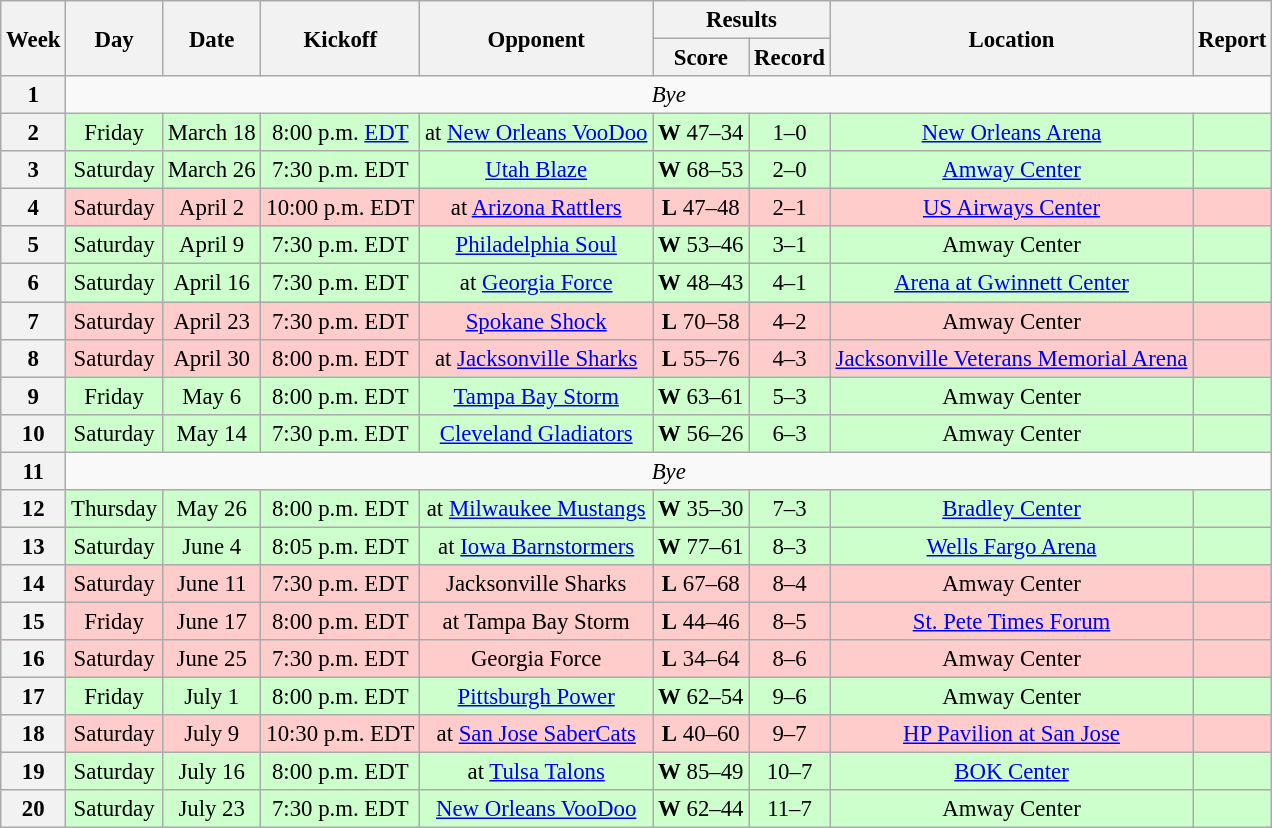<table class="wikitable" style="font-size: 95%;">
<tr>
<th rowspan="2">Week</th>
<th rowspan="2">Day</th>
<th rowspan="2">Date</th>
<th rowspan="2">Kickoff</th>
<th rowspan="2">Opponent</th>
<th colspan="2">Results</th>
<th rowspan="2">Location</th>
<th rowspan="2">Report</th>
</tr>
<tr>
<th>Score</th>
<th>Record</th>
</tr>
<tr style=>
<th align="center">1</th>
<td colspan="9" align="center" valign="middle"><em>Bye</em></td>
</tr>
<tr style= background:#ccffcc;>
<th align="center">2</th>
<td align="center">Friday</td>
<td align="center">March 18</td>
<td align="center">8:00 p.m. <a href='#'>EDT</a></td>
<td align="center">at <a href='#'>New Orleans VooDoo</a></td>
<td align="center"><strong>W</strong> 47–34</td>
<td align="center">1–0</td>
<td align="center"><a href='#'>New Orleans Arena</a></td>
<td align="center"></td>
</tr>
<tr style= background:#ccffcc;>
<th align="center">3</th>
<td align="center">Saturday</td>
<td align="center">March 26</td>
<td align="center">7:30 p.m. EDT</td>
<td align="center"><a href='#'>Utah Blaze</a></td>
<td align="center"><strong>W</strong> 68–53</td>
<td align="center">2–0</td>
<td align="center"><a href='#'>Amway Center</a></td>
<td align="center"></td>
</tr>
<tr style= background:#ffcccc;>
<th align="center">4</th>
<td align="center">Saturday</td>
<td align="center">April 2</td>
<td align="center">10:00 p.m. EDT</td>
<td align="center">at <a href='#'>Arizona Rattlers</a></td>
<td align="center"><strong>L</strong> 47–48</td>
<td align="center">2–1</td>
<td align="center"><a href='#'>US Airways Center</a></td>
<td align="center"></td>
</tr>
<tr style= background:#ccffcc;>
<th align="center">5</th>
<td align="center">Saturday</td>
<td align="center">April 9</td>
<td align="center">7:30 p.m. EDT</td>
<td align="center"><a href='#'>Philadelphia Soul</a></td>
<td align="center"><strong>W</strong> 53–46</td>
<td align="center">3–1</td>
<td align="center">Amway Center</td>
<td align="center"></td>
</tr>
<tr style= background:#ccffcc;>
<th align="center">6</th>
<td align="center">Saturday</td>
<td align="center">April 16</td>
<td align="center">7:30 p.m. EDT</td>
<td align="center">at <a href='#'>Georgia Force</a></td>
<td align="center"><strong>W</strong> 48–43</td>
<td align="center">4–1</td>
<td align="center"><a href='#'>Arena at Gwinnett Center</a></td>
<td align="center"></td>
</tr>
<tr style= background:#ffcccc;>
<th align="center">7</th>
<td align="center">Saturday</td>
<td align="center">April 23</td>
<td align="center">7:30 p.m. EDT</td>
<td align="center"><a href='#'>Spokane Shock</a></td>
<td align="center"><strong>L</strong> 70–58</td>
<td align="center">4–2</td>
<td align="center">Amway Center</td>
<td align="center"></td>
</tr>
<tr style= background:#ffcccc;>
<th align="center">8</th>
<td align="center">Saturday</td>
<td align="center">April 30</td>
<td align="center">8:00 p.m. EDT</td>
<td align="center">at <a href='#'>Jacksonville Sharks</a></td>
<td align="center"><strong>L</strong> 55–76</td>
<td align="center">4–3</td>
<td align="center"><a href='#'>Jacksonville Veterans Memorial Arena</a></td>
<td align="center"></td>
</tr>
<tr style= background:#ccffcc;>
<th align="center">9</th>
<td align="center">Friday</td>
<td align="center">May 6</td>
<td align="center">8:00 p.m. EDT</td>
<td align="center"><a href='#'>Tampa Bay Storm</a></td>
<td align="center"><strong>W</strong> 63–61</td>
<td align="center">5–3</td>
<td align="center">Amway Center</td>
<td align="center"></td>
</tr>
<tr style= background:#ccffcc;>
<th align="center">10</th>
<td align="center">Saturday</td>
<td align="center">May 14</td>
<td align="center">7:30 p.m. EDT</td>
<td align="center"><a href='#'>Cleveland Gladiators</a></td>
<td align="center"><strong>W</strong> 56–26</td>
<td align="center">6–3</td>
<td align="center">Amway Center</td>
<td align="center"></td>
</tr>
<tr style=>
<th align="center">11</th>
<td colspan="9" align="center" valign="middle"><em>Bye</em></td>
</tr>
<tr style= background:#ccffcc;>
<th align="center">12</th>
<td align="center">Thursday</td>
<td align="center">May 26</td>
<td align="center">8:00 p.m. EDT</td>
<td align="center">at <a href='#'>Milwaukee Mustangs</a></td>
<td align="center"><strong>W</strong> 35–30</td>
<td align="center">7–3</td>
<td align="center"><a href='#'>Bradley Center</a></td>
<td align="center"></td>
</tr>
<tr style= background:#ccffcc;>
<th align="center">13</th>
<td align="center">Saturday</td>
<td align="center">June 4</td>
<td align="center">8:05 p.m. EDT</td>
<td align="center">at <a href='#'>Iowa Barnstormers</a></td>
<td align="center"><strong>W</strong> 77–61</td>
<td align="center">8–3</td>
<td align="center"><a href='#'>Wells Fargo Arena</a></td>
<td align="center"></td>
</tr>
<tr style= background:#ffcccc;>
<th align="center">14</th>
<td align="center">Saturday</td>
<td align="center">June 11</td>
<td align="center">7:30 p.m. EDT</td>
<td align="center">Jacksonville Sharks</td>
<td align="center"><strong>L</strong> 67–68</td>
<td align="center">8–4</td>
<td align="center">Amway Center</td>
<td align="center"></td>
</tr>
<tr style= background:#ffcccc;>
<th align="center">15</th>
<td align="center">Friday</td>
<td align="center">June 17</td>
<td align="center">8:00 p.m. EDT</td>
<td align="center">at Tampa Bay Storm</td>
<td align="center"><strong>L</strong> 44–46</td>
<td align="center">8–5</td>
<td align="center"><a href='#'>St. Pete Times Forum</a></td>
<td align="center"></td>
</tr>
<tr style= background:#ffcccc;>
<th align="center">16</th>
<td align="center">Saturday</td>
<td align="center">June 25</td>
<td align="center">7:30 p.m. EDT</td>
<td align="center">Georgia Force</td>
<td align="center"><strong>L</strong> 34–64</td>
<td align="center">8–6</td>
<td align="center">Amway Center</td>
<td align="center"></td>
</tr>
<tr style= background:#ccffcc;>
<th align="center">17</th>
<td align="center">Friday</td>
<td align="center">July 1</td>
<td align="center">8:00 p.m. EDT</td>
<td align="center"><a href='#'>Pittsburgh Power</a></td>
<td align="center"><strong>W</strong> 62–54</td>
<td align="center">9–6</td>
<td align="center">Amway Center</td>
<td align="center"></td>
</tr>
<tr style= background:#ffcccc;>
<th align="center">18</th>
<td align="center">Saturday</td>
<td align="center">July 9</td>
<td align="center">10:30 p.m. EDT</td>
<td align="center">at <a href='#'>San Jose SaberCats</a></td>
<td align="center"><strong>L</strong> 40–60</td>
<td align="center">9–7</td>
<td align="center"><a href='#'>HP Pavilion at San Jose</a></td>
<td align="center"></td>
</tr>
<tr style= background:#ccffcc;>
<th align="center">19</th>
<td align="center">Saturday</td>
<td align="center">July 16</td>
<td align="center">8:00 p.m. EDT</td>
<td align="center">at <a href='#'>Tulsa Talons</a></td>
<td align="center"><strong>W</strong> 85–49</td>
<td align="center">10–7</td>
<td align="center"><a href='#'>BOK Center</a></td>
<td align="center"></td>
</tr>
<tr style= background:#ccffcc;>
<th align="center">20</th>
<td align="center">Saturday</td>
<td align="center">July 23</td>
<td align="center">7:30 p.m. EDT</td>
<td align="center"><a href='#'>New Orleans VooDoo</a></td>
<td align="center"><strong>W</strong> 62–44</td>
<td align="center">11–7</td>
<td align="center">Amway Center</td>
<td align="center"></td>
</tr>
</table>
